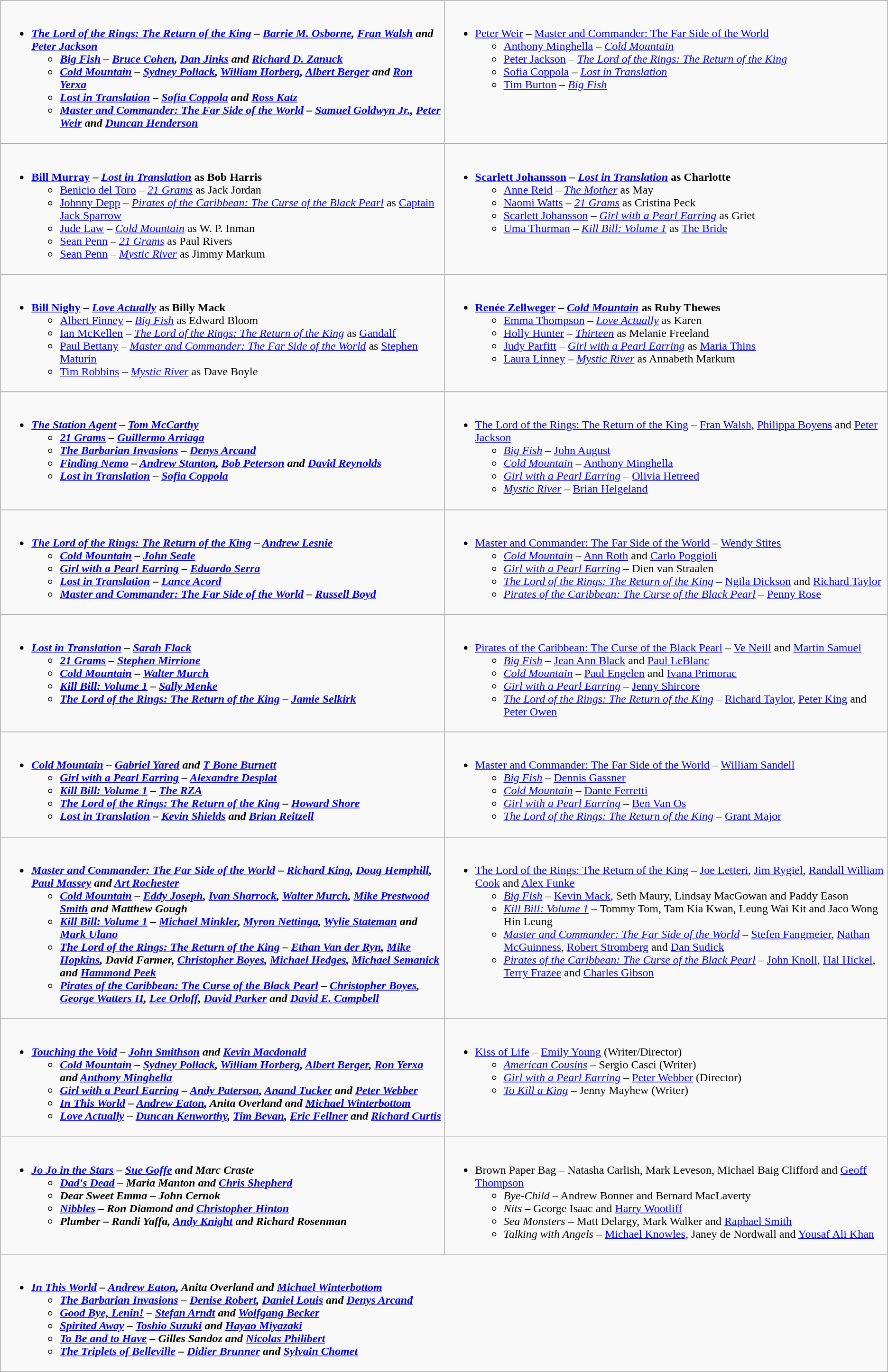<table class=wikitable>
<tr>
<td valign="top" width="50%"><br><ul><li><strong><em><a href='#'>The Lord of the Rings: The Return of the King</a><em> – <a href='#'>Barrie M. Osborne</a>, <a href='#'>Fran Walsh</a> and <a href='#'>Peter Jackson</a><strong><ul><li></em><a href='#'>Big Fish</a><em> – <a href='#'>Bruce Cohen</a>, <a href='#'>Dan Jinks</a> and <a href='#'>Richard D. Zanuck</a></li><li></em><a href='#'>Cold Mountain</a><em> – <a href='#'>Sydney Pollack</a>, <a href='#'>William Horberg</a>, <a href='#'>Albert Berger</a> and <a href='#'>Ron Yerxa</a></li><li></em><a href='#'>Lost in Translation</a><em> – <a href='#'>Sofia Coppola</a> and <a href='#'>Ross Katz</a></li><li></em><a href='#'>Master and Commander: The Far Side of the World</a><em> – <a href='#'>Samuel Goldwyn Jr.</a>, <a href='#'>Peter Weir</a> and <a href='#'>Duncan Henderson</a></li></ul></li></ul></td>
<td valign="top" width="50%"><br><ul><li></strong><a href='#'>Peter Weir</a> – </em><a href='#'>Master and Commander: The Far Side of the World</a></em></strong><ul><li><a href='#'>Anthony Minghella</a> – <em><a href='#'>Cold Mountain</a></em></li><li><a href='#'>Peter Jackson</a> – <em><a href='#'>The Lord of the Rings: The Return of the King</a></em></li><li><a href='#'>Sofia Coppola</a> – <em><a href='#'>Lost in Translation</a></em></li><li><a href='#'>Tim Burton</a> – <em><a href='#'>Big Fish</a></em></li></ul></li></ul></td>
</tr>
<tr>
<td valign="top" width="50%"><br><ul><li><strong><a href='#'>Bill Murray</a> – <em><a href='#'>Lost in Translation</a></em> as Bob Harris</strong><ul><li><a href='#'>Benicio del Toro</a> – <em><a href='#'>21 Grams</a></em> as Jack Jordan</li><li><a href='#'>Johnny Depp</a> – <em><a href='#'>Pirates of the Caribbean: The Curse of the Black Pearl</a></em> as <a href='#'>Captain Jack Sparrow</a></li><li><a href='#'>Jude Law</a> – <em><a href='#'>Cold Mountain</a></em> as W. P. Inman</li><li><a href='#'>Sean Penn</a> – <em><a href='#'>21 Grams</a></em> as Paul Rivers</li><li><a href='#'>Sean Penn</a> – <em><a href='#'>Mystic River</a></em> as Jimmy Markum</li></ul></li></ul></td>
<td valign="top" width="50%"><br><ul><li><strong><a href='#'>Scarlett Johansson</a> – <em><a href='#'>Lost in Translation</a></em> as Charlotte</strong><ul><li><a href='#'>Anne Reid</a> – <em><a href='#'>The Mother</a></em> as May</li><li><a href='#'>Naomi Watts</a> – <em><a href='#'>21 Grams</a></em> as Cristina Peck</li><li><a href='#'>Scarlett Johansson</a> – <em><a href='#'>Girl with a Pearl Earring</a></em> as Griet</li><li><a href='#'>Uma Thurman</a> – <em><a href='#'>Kill Bill: Volume 1</a></em> as <a href='#'>The Bride</a></li></ul></li></ul></td>
</tr>
<tr>
<td valign="top" width="50%"><br><ul><li><strong><a href='#'>Bill Nighy</a> – <em><a href='#'>Love Actually</a></em> as Billy Mack</strong><ul><li><a href='#'>Albert Finney</a> – <em><a href='#'>Big Fish</a></em> as Edward Bloom</li><li><a href='#'>Ian McKellen</a> – <em><a href='#'>The Lord of the Rings: The Return of the King</a></em> as <a href='#'>Gandalf</a></li><li><a href='#'>Paul Bettany</a> – <em><a href='#'>Master and Commander: The Far Side of the World</a></em> as <a href='#'>Stephen Maturin</a></li><li><a href='#'>Tim Robbins</a> – <em><a href='#'>Mystic River</a></em> as Dave Boyle</li></ul></li></ul></td>
<td valign="top" width="50%"><br><ul><li><strong><a href='#'>Renée Zellweger</a> – <em><a href='#'>Cold Mountain</a></em> as Ruby Thewes</strong><ul><li><a href='#'>Emma Thompson</a> – <em><a href='#'>Love Actually</a></em> as Karen</li><li><a href='#'>Holly Hunter</a> – <em><a href='#'>Thirteen</a></em> as Melanie Freeland</li><li><a href='#'>Judy Parfitt</a> – <em><a href='#'>Girl with a Pearl Earring</a></em> as <a href='#'>Maria Thins</a></li><li><a href='#'>Laura Linney</a> – <em><a href='#'>Mystic River</a></em> as Annabeth Markum</li></ul></li></ul></td>
</tr>
<tr>
<td valign="top" width="50%"><br><ul><li><strong><em><a href='#'>The Station Agent</a><em> – <a href='#'>Tom McCarthy</a><strong><ul><li></em><a href='#'>21 Grams</a><em> – <a href='#'>Guillermo Arriaga</a></li><li></em><a href='#'>The Barbarian Invasions</a><em> – <a href='#'>Denys Arcand</a></li><li></em><a href='#'>Finding Nemo</a><em> – <a href='#'>Andrew Stanton</a>, <a href='#'>Bob Peterson</a> and <a href='#'>David Reynolds</a></li><li></em><a href='#'>Lost in Translation</a><em> – <a href='#'>Sofia Coppola</a></li></ul></li></ul></td>
<td valign="top" width="50%"><br><ul><li></em></strong><a href='#'>The Lord of the Rings: The Return of the King</a></em> – <a href='#'>Fran Walsh</a>, <a href='#'>Philippa Boyens</a> and <a href='#'>Peter Jackson</a></strong><ul><li><em><a href='#'>Big Fish</a></em> – <a href='#'>John August</a></li><li><em><a href='#'>Cold Mountain</a></em> – <a href='#'>Anthony Minghella</a></li><li><em><a href='#'>Girl with a Pearl Earring</a></em> – <a href='#'>Olivia Hetreed</a></li><li><em><a href='#'>Mystic River</a></em> – <a href='#'>Brian Helgeland</a></li></ul></li></ul></td>
</tr>
<tr>
<td valign="top" width="50%"><br><ul><li><strong><em><a href='#'>The Lord of the Rings: The Return of the King</a><em> – <a href='#'>Andrew Lesnie</a><strong><ul><li></em><a href='#'>Cold Mountain</a><em> – <a href='#'>John Seale</a></li><li></em><a href='#'>Girl with a Pearl Earring</a><em> – <a href='#'>Eduardo Serra</a></li><li></em><a href='#'>Lost in Translation</a><em> – <a href='#'>Lance Acord</a></li><li></em><a href='#'>Master and Commander: The Far Side of the World</a><em> – <a href='#'>Russell Boyd</a></li></ul></li></ul></td>
<td valign="top" width="50%"><br><ul><li></em></strong><a href='#'>Master and Commander: The Far Side of the World</a></em> – <a href='#'>Wendy Stites</a></strong><ul><li><em><a href='#'>Cold Mountain</a></em> – <a href='#'>Ann Roth</a> and <a href='#'>Carlo Poggioli</a></li><li><em><a href='#'>Girl with a Pearl Earring</a></em> – Dien van Straalen</li><li><em><a href='#'>The Lord of the Rings: The Return of the King</a></em> – <a href='#'>Ngila Dickson</a> and <a href='#'>Richard Taylor</a></li><li><em><a href='#'>Pirates of the Caribbean: The Curse of the Black Pearl</a></em> – <a href='#'>Penny Rose</a></li></ul></li></ul></td>
</tr>
<tr>
<td valign="top" width="50%"><br><ul><li><strong><em><a href='#'>Lost in Translation</a><em> – <a href='#'>Sarah Flack</a><strong><ul><li></em><a href='#'>21 Grams</a><em> – <a href='#'>Stephen Mirrione</a></li><li></em><a href='#'>Cold Mountain</a><em> – <a href='#'>Walter Murch</a></li><li></em><a href='#'>Kill Bill: Volume 1</a><em> – <a href='#'>Sally Menke</a></li><li></em><a href='#'>The Lord of the Rings: The Return of the King</a><em> – <a href='#'>Jamie Selkirk</a></li></ul></li></ul></td>
<td valign="top" width="50%"><br><ul><li></em></strong><a href='#'>Pirates of the Caribbean: The Curse of the Black Pearl</a></em> – <a href='#'>Ve Neill</a> and <a href='#'>Martin Samuel</a></strong><ul><li><em><a href='#'>Big Fish</a></em> – <a href='#'>Jean Ann Black</a> and <a href='#'>Paul LeBlanc</a></li><li><em><a href='#'>Cold Mountain</a></em> – <a href='#'>Paul Engelen</a> and <a href='#'>Ivana Primorac</a></li><li><em><a href='#'>Girl with a Pearl Earring</a></em> – <a href='#'>Jenny Shircore</a></li><li><em><a href='#'>The Lord of the Rings: The Return of the King</a></em> – <a href='#'>Richard Taylor</a>, <a href='#'>Peter King</a> and <a href='#'>Peter Owen</a></li></ul></li></ul></td>
</tr>
<tr>
<td valign="top" width="50%"><br><ul><li><strong><em><a href='#'>Cold Mountain</a><em> – <a href='#'>Gabriel Yared</a> and <a href='#'>T Bone Burnett</a><strong><ul><li></em><a href='#'>Girl with a Pearl Earring</a><em> – <a href='#'>Alexandre Desplat</a></li><li></em><a href='#'>Kill Bill: Volume 1</a><em> – <a href='#'>The RZA</a></li><li></em><a href='#'>The Lord of the Rings: The Return of the King</a><em> – <a href='#'>Howard Shore</a></li><li></em><a href='#'>Lost in Translation</a><em> – <a href='#'>Kevin Shields</a> and <a href='#'>Brian Reitzell</a></li></ul></li></ul></td>
<td valign="top" width="50%"><br><ul><li></em></strong><a href='#'>Master and Commander: The Far Side of the World</a></em> – <a href='#'>William Sandell</a></strong><ul><li><em><a href='#'>Big Fish</a></em> – <a href='#'>Dennis Gassner</a></li><li><em><a href='#'>Cold Mountain</a></em> – <a href='#'>Dante Ferretti</a></li><li><em><a href='#'>Girl with a Pearl Earring</a></em> – <a href='#'>Ben Van Os</a></li><li><em><a href='#'>The Lord of the Rings: The Return of the King</a></em> – <a href='#'>Grant Major</a></li></ul></li></ul></td>
</tr>
<tr>
<td valign="top" width="50%"><br><ul><li><strong><em><a href='#'>Master and Commander: The Far Side of the World</a><em> – <a href='#'>Richard King</a>, <a href='#'>Doug Hemphill</a>, <a href='#'>Paul Massey</a> and <a href='#'>Art Rochester</a><strong><ul><li></em><a href='#'>Cold Mountain</a><em> – <a href='#'>Eddy Joseph</a>, <a href='#'>Ivan Sharrock</a>, <a href='#'>Walter Murch</a>, <a href='#'>Mike Prestwood Smith</a> and Matthew Gough</li><li></em><a href='#'>Kill Bill: Volume 1</a><em> – <a href='#'>Michael Minkler</a>, <a href='#'>Myron Nettinga</a>, <a href='#'>Wylie Stateman</a> and <a href='#'>Mark Ulano</a></li><li></em><a href='#'>The Lord of the Rings: The Return of the King</a><em> – <a href='#'>Ethan Van der Ryn</a>, <a href='#'>Mike Hopkins</a>, David Farmer, <a href='#'>Christopher Boyes</a>, <a href='#'>Michael Hedges</a>, <a href='#'>Michael Semanick</a> and <a href='#'>Hammond Peek</a></li><li></em><a href='#'>Pirates of the Caribbean: The Curse of the Black Pearl</a><em> – <a href='#'>Christopher Boyes</a>, <a href='#'>George Watters II</a>, <a href='#'>Lee Orloff</a>, <a href='#'>David Parker</a> and <a href='#'>David E. Campbell</a></li></ul></li></ul></td>
<td valign="top" width="50%"><br><ul><li></em></strong><a href='#'>The Lord of the Rings: The Return of the King</a></em> – <a href='#'>Joe Letteri</a>, <a href='#'>Jim Rygiel</a>, <a href='#'>Randall William Cook</a> and <a href='#'>Alex Funke</a></strong><ul><li><em><a href='#'>Big Fish</a></em> – <a href='#'>Kevin Mack</a>, Seth Maury, Lindsay MacGowan and Paddy Eason</li><li><em><a href='#'>Kill Bill: Volume 1</a></em> – Tommy Tom, Tam Kia Kwan, Leung Wai Kit and Jaco Wong Hin Leung</li><li><em><a href='#'>Master and Commander: The Far Side of the World</a></em> – <a href='#'>Stefen Fangmeier</a>, <a href='#'>Nathan McGuinness</a>, <a href='#'>Robert Stromberg</a> and <a href='#'>Dan Sudick</a></li><li><em><a href='#'>Pirates of the Caribbean: The Curse of the Black Pearl</a></em> – <a href='#'>John Knoll</a>, <a href='#'>Hal Hickel</a>, <a href='#'>Terry Frazee</a> and <a href='#'>Charles Gibson</a></li></ul></li></ul></td>
</tr>
<tr>
<td valign="top" width="50%"><br><ul><li><strong><em><a href='#'>Touching the Void</a><em> – <a href='#'>John Smithson</a> and <a href='#'>Kevin Macdonald</a><strong><ul><li></em><a href='#'>Cold Mountain</a><em> – <a href='#'>Sydney Pollack</a>, <a href='#'>William Horberg</a>, <a href='#'>Albert Berger</a>, <a href='#'>Ron Yerxa</a> and <a href='#'>Anthony Minghella</a></li><li></em><a href='#'>Girl with a Pearl Earring</a><em> – <a href='#'>Andy Paterson</a>, <a href='#'>Anand Tucker</a> and <a href='#'>Peter Webber</a></li><li></em><a href='#'>In This World</a><em> – <a href='#'>Andrew Eaton</a>, Anita Overland and <a href='#'>Michael Winterbottom</a></li><li></em><a href='#'>Love Actually</a><em> – <a href='#'>Duncan Kenworthy</a>, <a href='#'>Tim Bevan</a>, <a href='#'>Eric Fellner</a> and <a href='#'>Richard Curtis</a></li></ul></li></ul></td>
<td valign="top" width="50%"><br><ul><li></em></strong><a href='#'>Kiss of Life</a></em> – <a href='#'>Emily Young</a> (Writer/Director)</strong><ul><li><em><a href='#'>American Cousins</a></em> – Sergio Casci (Writer)</li><li><em><a href='#'>Girl with a Pearl Earring</a></em> – <a href='#'>Peter Webber</a> (Director)</li><li><em><a href='#'>To Kill a King</a></em> – Jenny Mayhew (Writer)</li></ul></li></ul></td>
</tr>
<tr>
<td valign="top" width="50%"><br><ul><li><strong><em><a href='#'>Jo Jo in the Stars</a><em> – <a href='#'>Sue Goffe</a> and Marc Craste<strong><ul><li></em><a href='#'>Dad's Dead</a><em> – Maria Manton and <a href='#'>Chris Shepherd</a></li><li></em>Dear Sweet Emma<em> – John Cernok</li><li></em><a href='#'>Nibbles</a><em> – Ron Diamond and <a href='#'>Christopher Hinton</a></li><li></em>Plumber<em> – Randi Yaffa, <a href='#'>Andy Knight</a> and Richard Rosenman</li></ul></li></ul></td>
<td valign="top" width="50%"><br><ul><li></em></strong>Brown Paper Bag</em> – Natasha Carlish, Mark Leveson, Michael Baig Clifford and <a href='#'>Geoff Thompson</a></strong><ul><li><em>Bye-Child</em> – Andrew Bonner and Bernard MacLaverty</li><li><em>Nits</em> – George Isaac and <a href='#'>Harry Wootliff</a></li><li><em>Sea Monsters</em> – Matt Delargy, Mark Walker and <a href='#'>Raphael Smith</a></li><li><em>Talking with Angels</em> – <a href='#'>Michael Knowles</a>, Janey de Nordwall and <a href='#'>Yousaf Ali Khan</a></li></ul></li></ul></td>
</tr>
<tr>
<td valign="top" width="50%" colspan="2"><br><ul><li><strong><em><a href='#'>In This World</a><em> – <a href='#'>Andrew Eaton</a>, Anita Overland and <a href='#'>Michael Winterbottom</a><strong><ul><li></em><a href='#'>The Barbarian Invasions</a><em> – <a href='#'>Denise Robert</a>, <a href='#'>Daniel Louis</a> and <a href='#'>Denys Arcand</a></li><li></em><a href='#'>Good Bye, Lenin!</a><em> – <a href='#'>Stefan Arndt</a> and <a href='#'>Wolfgang Becker</a></li><li></em><a href='#'>Spirited Away</a><em> – <a href='#'>Toshio Suzuki</a> and <a href='#'>Hayao Miyazaki</a></li><li></em><a href='#'>To Be and to Have</a><em> – Gilles Sandoz and <a href='#'>Nicolas Philibert</a></li><li></em><a href='#'>The Triplets of Belleville</a><em> – <a href='#'>Didier Brunner</a> and <a href='#'>Sylvain Chomet</a></li></ul></li></ul></td>
</tr>
</table>
